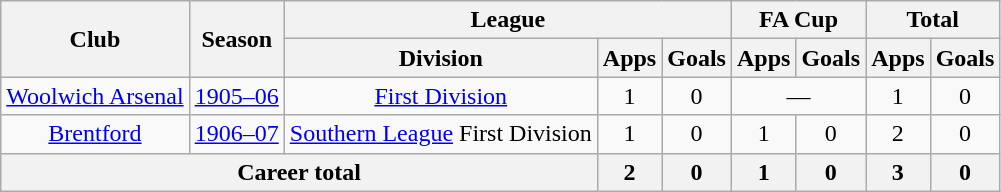<table class="wikitable" style="text-align: center;">
<tr>
<th rowspan="2">Club</th>
<th rowspan="2">Season</th>
<th colspan="3">League</th>
<th colspan="2">FA Cup</th>
<th colspan="2">Total</th>
</tr>
<tr>
<th>Division</th>
<th>Apps</th>
<th>Goals</th>
<th>Apps</th>
<th>Goals</th>
<th>Apps</th>
<th>Goals</th>
</tr>
<tr>
<td><a href='#'>Woolwich Arsenal</a></td>
<td><a href='#'>1905–06</a></td>
<td><a href='#'>First Division</a></td>
<td>1</td>
<td>0</td>
<td colspan="2">—</td>
<td>1</td>
<td>0</td>
</tr>
<tr>
<td><a href='#'>Brentford</a></td>
<td><a href='#'>1906–07</a></td>
<td><a href='#'>Southern League</a> First Division</td>
<td>1</td>
<td>0</td>
<td>1</td>
<td>0</td>
<td>2</td>
<td>0</td>
</tr>
<tr>
<th colspan="3">Career total</th>
<th>2</th>
<th>0</th>
<th>1</th>
<th>0</th>
<th>3</th>
<th>0</th>
</tr>
</table>
